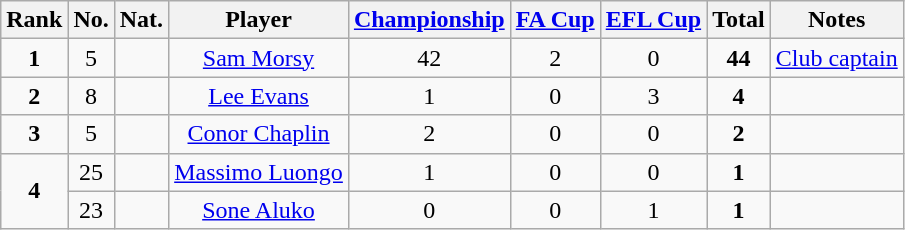<table class="wikitable" style="text-align:center">
<tr>
<th width=0%>Rank</th>
<th width=0%>No.</th>
<th width=0%>Nat.</th>
<th width=0%>Player</th>
<th width=0%><a href='#'>Championship</a></th>
<th width=0%><a href='#'>FA Cup</a></th>
<th width=0%><a href='#'>EFL Cup</a></th>
<th width=0%>Total</th>
<th width=0%>Notes</th>
</tr>
<tr>
<td><strong>1</strong></td>
<td>5</td>
<td></td>
<td><a href='#'>Sam Morsy</a></td>
<td>42</td>
<td>2</td>
<td>0</td>
<td><strong>44</strong></td>
<td><a href='#'>Club captain</a></td>
</tr>
<tr>
<td><strong>2</strong></td>
<td>8</td>
<td></td>
<td><a href='#'>Lee Evans</a></td>
<td>1</td>
<td>0</td>
<td>3</td>
<td><strong>4</strong></td>
<td></td>
</tr>
<tr>
<td><strong>3</strong></td>
<td>5</td>
<td></td>
<td><a href='#'>Conor Chaplin</a></td>
<td>2</td>
<td>0</td>
<td>0</td>
<td><strong>2</strong></td>
<td></td>
</tr>
<tr>
<td rowspan=2><strong>4</strong></td>
<td>25</td>
<td></td>
<td><a href='#'>Massimo Luongo</a></td>
<td>1</td>
<td>0</td>
<td>0</td>
<td><strong>1</strong></td>
<td></td>
</tr>
<tr>
<td>23</td>
<td></td>
<td><a href='#'>Sone Aluko</a></td>
<td>0</td>
<td>0</td>
<td>1</td>
<td><strong>1</strong></td>
<td></td>
</tr>
</table>
